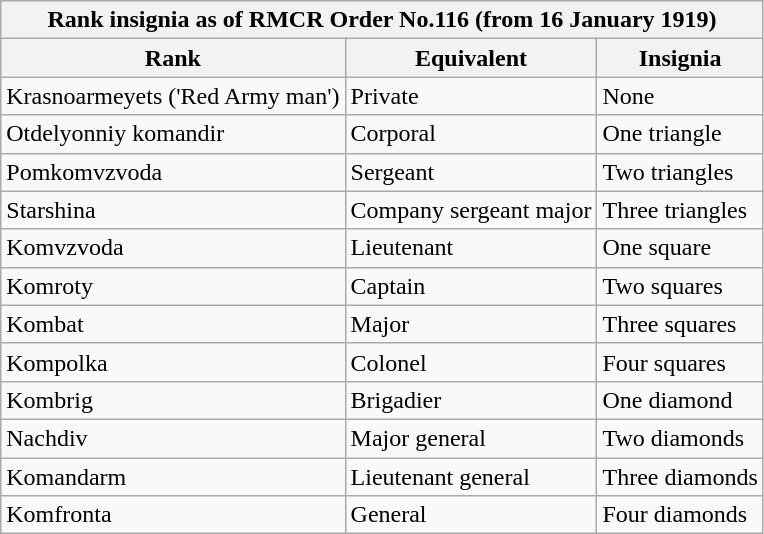<table class="wikitable">
<tr>
<th colspan="3">Rank insignia as of RMCR Order No.116 (from 16 January 1919)</th>
</tr>
<tr>
<th>Rank</th>
<th>Equivalent</th>
<th>Insignia</th>
</tr>
<tr>
<td>Krasnoarmeyets ('Red Army man')</td>
<td>Private</td>
<td>None</td>
</tr>
<tr>
<td>Otdelyonniy komandir</td>
<td>Corporal</td>
<td>One triangle</td>
</tr>
<tr>
<td>Pomkomvzvoda</td>
<td>Sergeant</td>
<td>Two triangles</td>
</tr>
<tr>
<td>Starshina</td>
<td>Company sergeant major</td>
<td>Three triangles</td>
</tr>
<tr>
<td>Komvzvoda</td>
<td>Lieutenant</td>
<td>One square</td>
</tr>
<tr>
<td>Komroty</td>
<td>Captain</td>
<td>Two squares</td>
</tr>
<tr>
<td>Kombat</td>
<td>Major</td>
<td>Three squares</td>
</tr>
<tr>
<td>Kompolka</td>
<td>Colonel</td>
<td>Four squares</td>
</tr>
<tr>
<td>Kombrig</td>
<td>Brigadier</td>
<td>One diamond</td>
</tr>
<tr>
<td>Nachdiv</td>
<td>Major general</td>
<td>Two diamonds</td>
</tr>
<tr>
<td>Komandarm</td>
<td>Lieutenant general</td>
<td>Three diamonds</td>
</tr>
<tr>
<td>Komfronta</td>
<td>General</td>
<td>Four diamonds</td>
</tr>
</table>
